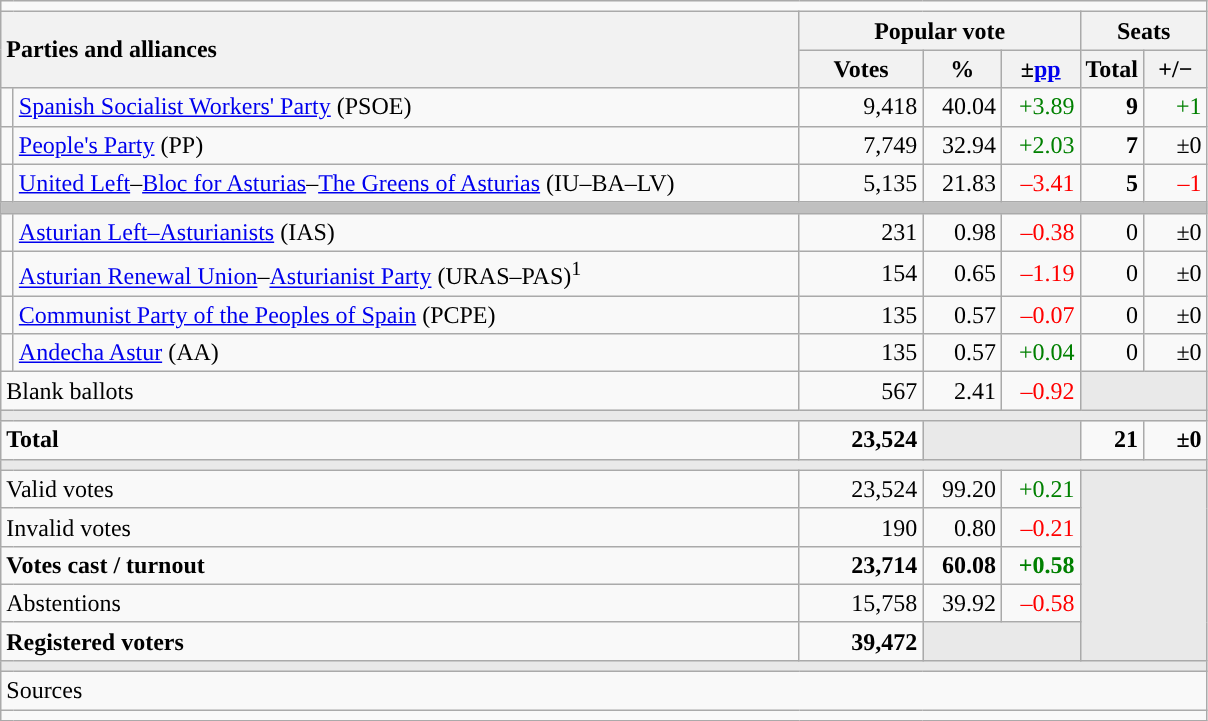<table class="wikitable" style="text-align:right;">
<tr>
<td colspan="7"></td>
</tr>
<tr>
<th style="text-align:left;" rowspan="2" colspan="2" width="525">Parties and alliances</th>
<th colspan="3">Popular vote</th>
<th colspan="2">Seats</th>
</tr>
<tr>
<th width="75">Votes</th>
<th width="45">%</th>
<th width="45">±<a href='#'>pp</a></th>
<th width="35">Total</th>
<th width="35">+/−</th>
</tr>
<tr>
<td width="1" style="color:inherit;background:"></td>
<td align="left"><a href='#'>Spanish Socialist Workers' Party</a> (PSOE)</td>
<td>9,418</td>
<td>40.04</td>
<td style="color:green;">+3.89</td>
<td><strong>9</strong></td>
<td style="color:green;">+1</td>
</tr>
<tr>
<td style="color:inherit;background:"></td>
<td align="left"><a href='#'>People's Party</a> (PP)</td>
<td>7,749</td>
<td>32.94</td>
<td style="color:green;">+2.03</td>
<td><strong>7</strong></td>
<td>±0</td>
</tr>
<tr>
<td style="color:inherit;background:"></td>
<td align="left"><a href='#'>United Left</a>–<a href='#'>Bloc for Asturias</a>–<a href='#'>The Greens of Asturias</a> (IU–BA–LV)</td>
<td>5,135</td>
<td>21.83</td>
<td style="color:red;">–3.41</td>
<td><strong>5</strong></td>
<td style="color:red;">–1</td>
</tr>
<tr>
<td colspan="7" bgcolor="#C0C0C0"></td>
</tr>
<tr>
<td style="color:inherit;background:"></td>
<td align="left"><a href='#'>Asturian Left–Asturianists</a> (IAS)</td>
<td>231</td>
<td>0.98</td>
<td style="color:red;">–0.38</td>
<td>0</td>
<td>±0</td>
</tr>
<tr>
<td style="color:inherit;background:"></td>
<td align="left"><a href='#'>Asturian Renewal Union</a>–<a href='#'>Asturianist Party</a> (URAS–PAS)<sup>1</sup></td>
<td>154</td>
<td>0.65</td>
<td style="color:red;">–1.19</td>
<td>0</td>
<td>±0</td>
</tr>
<tr>
<td style="color:inherit;background:"></td>
<td align="left"><a href='#'>Communist Party of the Peoples of Spain</a> (PCPE)</td>
<td>135</td>
<td>0.57</td>
<td style="color:red;">–0.07</td>
<td>0</td>
<td>±0</td>
</tr>
<tr>
<td style="color:inherit;background:"></td>
<td align="left"><a href='#'>Andecha Astur</a> (AA)</td>
<td>135</td>
<td>0.57</td>
<td style="color:green;">+0.04</td>
<td>0</td>
<td>±0</td>
</tr>
<tr>
<td align="left" colspan="2">Blank ballots</td>
<td>567</td>
<td>2.41</td>
<td style="color:red;">–0.92</td>
<td bgcolor="#E9E9E9" colspan="2"></td>
</tr>
<tr>
<td colspan="7" bgcolor="#E9E9E9"></td>
</tr>
<tr style="font-weight:bold;">
<td align="left" colspan="2">Total</td>
<td>23,524</td>
<td bgcolor="#E9E9E9" colspan="2"></td>
<td>21</td>
<td>±0</td>
</tr>
<tr>
<td colspan="7" bgcolor="#E9E9E9"></td>
</tr>
<tr>
<td align="left" colspan="2">Valid votes</td>
<td>23,524</td>
<td>99.20</td>
<td style="color:green;">+0.21</td>
<td bgcolor="#E9E9E9" colspan="2" rowspan="5"></td>
</tr>
<tr>
<td align="left" colspan="2">Invalid votes</td>
<td>190</td>
<td>0.80</td>
<td style="color:red;">–0.21</td>
</tr>
<tr style="font-weight:bold;">
<td align="left" colspan="2">Votes cast / turnout</td>
<td>23,714</td>
<td>60.08</td>
<td style="color:green;">+0.58</td>
</tr>
<tr>
<td align="left" colspan="2">Abstentions</td>
<td>15,758</td>
<td>39.92</td>
<td style="color:red;">–0.58</td>
</tr>
<tr style="font-weight:bold;">
<td align="left" colspan="2">Registered voters</td>
<td>39,472</td>
<td bgcolor="#E9E9E9" colspan="2"></td>
</tr>
<tr>
<td colspan="7" bgcolor="#E9E9E9"></td>
</tr>
<tr>
<td align="left" colspan="7">Sources</td>
</tr>
<tr>
<td colspan="7" style="text-align:left; max-width:790px;"></td>
</tr>
</table>
